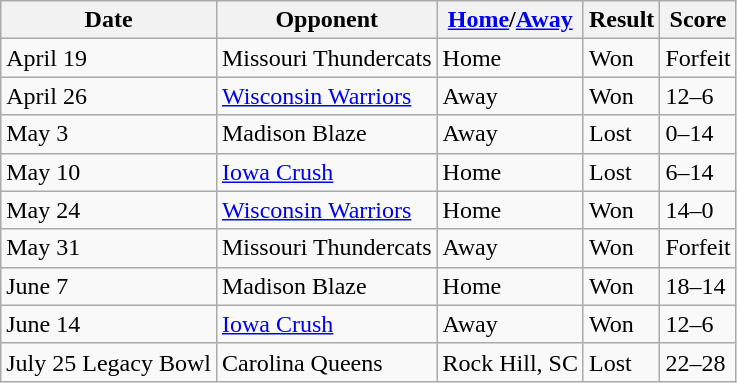<table class="wikitable">
<tr>
<th>Date</th>
<th>Opponent</th>
<th><a href='#'>Home</a>/<a href='#'>Away</a></th>
<th>Result</th>
<th>Score</th>
</tr>
<tr>
<td>April 19</td>
<td>Missouri Thundercats</td>
<td>Home</td>
<td>Won</td>
<td>Forfeit</td>
</tr>
<tr>
<td>April 26</td>
<td><a href='#'>Wisconsin Warriors</a></td>
<td>Away</td>
<td>Won</td>
<td>12–6</td>
</tr>
<tr>
<td>May 3</td>
<td>Madison Blaze</td>
<td>Away</td>
<td>Lost</td>
<td>0–14</td>
</tr>
<tr>
<td>May 10</td>
<td><a href='#'>Iowa Crush</a></td>
<td>Home</td>
<td>Lost</td>
<td>6–14</td>
</tr>
<tr>
<td>May 24</td>
<td><a href='#'>Wisconsin Warriors</a></td>
<td>Home</td>
<td>Won</td>
<td>14–0</td>
</tr>
<tr>
<td>May 31</td>
<td>Missouri Thundercats</td>
<td>Away</td>
<td>Won</td>
<td>Forfeit</td>
</tr>
<tr>
<td>June 7</td>
<td>Madison Blaze</td>
<td>Home</td>
<td>Won</td>
<td>18–14</td>
</tr>
<tr>
<td>June 14</td>
<td><a href='#'>Iowa Crush</a></td>
<td>Away</td>
<td>Won</td>
<td>12–6</td>
</tr>
<tr>
<td>July 25 Legacy Bowl</td>
<td>Carolina Queens</td>
<td>Rock Hill, SC</td>
<td>Lost</td>
<td>22–28</td>
</tr>
</table>
